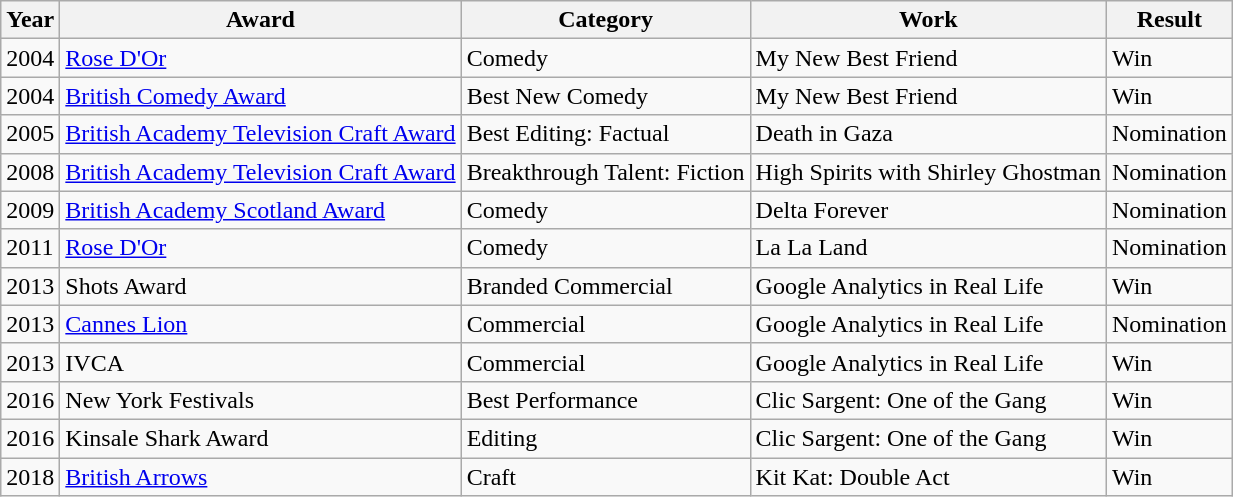<table class="wikitable">
<tr>
<th>Year</th>
<th>Award</th>
<th>Category</th>
<th>Work</th>
<th>Result</th>
</tr>
<tr>
<td>2004</td>
<td><a href='#'>Rose D'Or</a></td>
<td>Comedy</td>
<td>My New Best Friend</td>
<td>Win</td>
</tr>
<tr>
<td>2004</td>
<td><a href='#'>British Comedy Award</a></td>
<td>Best New Comedy</td>
<td>My New Best Friend</td>
<td>Win</td>
</tr>
<tr>
<td>2005</td>
<td><a href='#'>British Academy Television Craft Award</a></td>
<td>Best Editing: Factual</td>
<td>Death in Gaza</td>
<td>Nomination</td>
</tr>
<tr>
<td>2008</td>
<td><a href='#'>British Academy Television Craft Award</a></td>
<td>Breakthrough Talent: Fiction</td>
<td>High Spirits with Shirley Ghostman</td>
<td>Nomination</td>
</tr>
<tr>
<td>2009</td>
<td><a href='#'>British Academy Scotland Award</a></td>
<td>Comedy</td>
<td>Delta Forever</td>
<td>Nomination</td>
</tr>
<tr>
<td>2011</td>
<td><a href='#'>Rose D'Or</a></td>
<td>Comedy</td>
<td>La La Land</td>
<td>Nomination</td>
</tr>
<tr>
<td>2013</td>
<td>Shots Award</td>
<td>Branded Commercial</td>
<td>Google Analytics in Real Life</td>
<td>Win</td>
</tr>
<tr>
<td>2013</td>
<td><a href='#'>Cannes Lion</a></td>
<td>Commercial</td>
<td>Google Analytics in Real Life</td>
<td>Nomination</td>
</tr>
<tr>
<td>2013</td>
<td>IVCA</td>
<td>Commercial</td>
<td>Google Analytics in Real Life</td>
<td>Win</td>
</tr>
<tr>
<td>2016</td>
<td>New York Festivals</td>
<td>Best Performance</td>
<td>Clic Sargent: One of the Gang</td>
<td>Win</td>
</tr>
<tr>
<td>2016</td>
<td>Kinsale Shark Award</td>
<td>Editing</td>
<td>Clic Sargent: One of the Gang</td>
<td>Win</td>
</tr>
<tr>
<td>2018</td>
<td><a href='#'>British Arrows</a></td>
<td>Craft</td>
<td>Kit Kat: Double Act</td>
<td>Win</td>
</tr>
</table>
